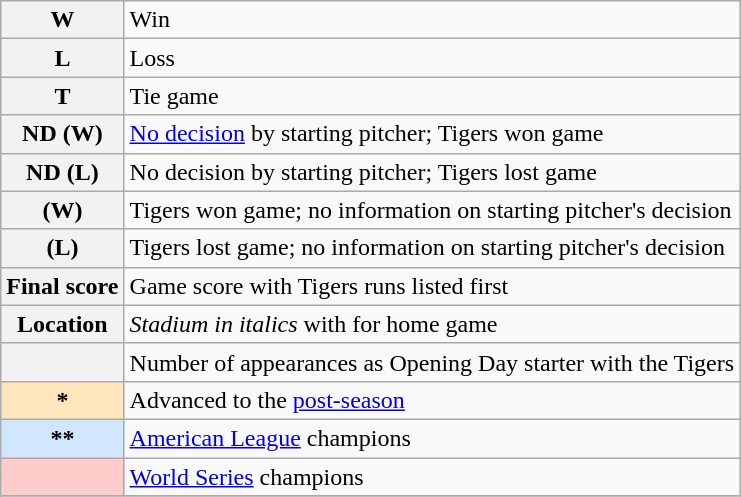<table class="wikitable plainrowheaders">
<tr>
<th scope="row" align="center">W</th>
<td>Win</td>
</tr>
<tr>
<th scope="row" align="center">L</th>
<td>Loss</td>
</tr>
<tr>
<th scope="row" align="center">T</th>
<td>Tie game</td>
</tr>
<tr>
<th scope="row" align="center">ND (W)</th>
<td><a href='#'>No decision</a> by starting pitcher; Tigers won game</td>
</tr>
<tr>
<th scope="row" align="center">ND (L)</th>
<td>No decision by starting pitcher; Tigers lost game</td>
</tr>
<tr>
<th scope="row" align="center">(W)</th>
<td>Tigers won game; no information on starting pitcher's decision</td>
</tr>
<tr>
<th scope="row" align="center">(L)</th>
<td>Tigers lost game; no information on starting pitcher's decision</td>
</tr>
<tr>
<th scope="row" align="center">Final score</th>
<td>Game score with Tigers runs listed first</td>
</tr>
<tr>
<th scope="row" align="center">Location</th>
<td><em>Stadium in italics</em> with  for home game</td>
</tr>
<tr>
<th scope="row" align="center"></th>
<td>Number of appearances as Opening Day starter with the Tigers</td>
</tr>
<tr>
<th style="background-color: #FFE6BD" scope="row" align="center">*</th>
<td>Advanced to the <a href='#'>post-season</a></td>
</tr>
<tr>
<th style="background-color: #D0E7FF" scope="row" align="center">**</th>
<td><a href='#'>American League</a> champions</td>
</tr>
<tr>
<th style="background-color: #FFCCCC" scope="row" align="center"></th>
<td><a href='#'>World Series</a> champions</td>
</tr>
<tr>
</tr>
</table>
